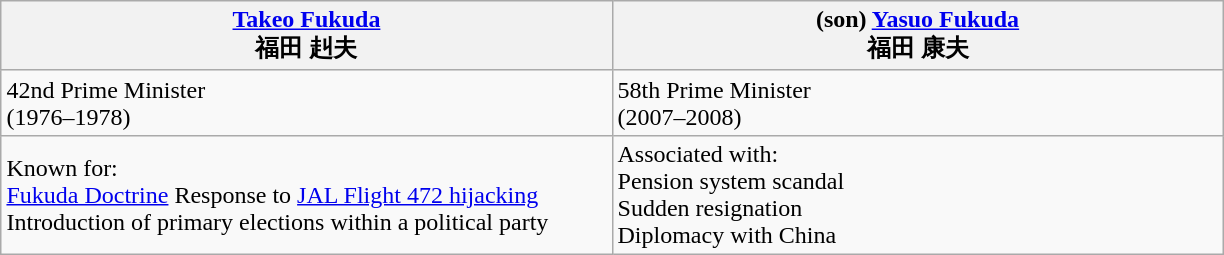<table class="wikitable" style="margin-left: auto; margin-right: auto; border: none;">
<tr>
<th scope="col" style="width: 300pt;"><a href='#'>Takeo Fukuda</a><br>福田 赳夫<br></th>
<th scope="col" style="width: 300pt;">(son) <a href='#'>Yasuo Fukuda</a><br>福田 康夫<br></th>
</tr>
<tr>
<td>42nd Prime Minister<br>(1976–1978)</td>
<td>58th Prime Minister<br>(2007–2008)</td>
</tr>
<tr>
<td>Known for:<br><a href='#'>Fukuda Doctrine</a>
Response to <a href='#'>JAL Flight 472 hijacking</a><br>Introduction of primary elections within a political party</td>
<td>Associated with:<br>Pension system scandal<br>Sudden resignation<br>Diplomacy with China</td>
</tr>
</table>
